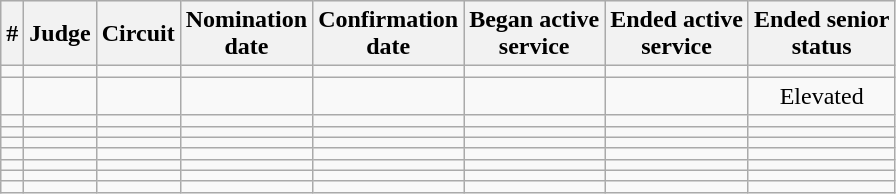<table class="sortable wikitable">
<tr bgcolor="#ececec">
<th>#</th>
<th>Judge</th>
<th>Circuit</th>
<th>Nomination<br>date</th>
<th>Confirmation<br>date</th>
<th>Began active<br>service</th>
<th>Ended active<br>service</th>
<th>Ended senior<br>status</th>
</tr>
<tr>
<td></td>
<td></td>
<td></td>
<td></td>
<td></td>
<td></td>
<td></td>
<td align="center"></td>
</tr>
<tr>
<td></td>
<td></td>
<td></td>
<td></td>
<td></td>
<td></td>
<td></td>
<td align="center">Elevated</td>
</tr>
<tr>
<td></td>
<td></td>
<td></td>
<td></td>
<td></td>
<td></td>
<td></td>
<td align="center"></td>
</tr>
<tr>
<td></td>
<td></td>
<td></td>
<td></td>
<td></td>
<td></td>
<td></td>
<td align="center"></td>
</tr>
<tr>
<td></td>
<td></td>
<td></td>
<td></td>
<td></td>
<td></td>
<td></td>
<td align="center"></td>
</tr>
<tr>
<td></td>
<td></td>
<td></td>
<td></td>
<td></td>
<td></td>
<td></td>
<td align="center"></td>
</tr>
<tr>
<td></td>
<td></td>
<td></td>
<td></td>
<td></td>
<td></td>
<td></td>
<td align="center"></td>
</tr>
<tr>
<td></td>
<td></td>
<td></td>
<td></td>
<td></td>
<td></td>
<td></td>
<td></td>
</tr>
<tr>
<td></td>
<td></td>
<td></td>
<td></td>
<td></td>
<td></td>
<td></td>
<td align="center"></td>
</tr>
</table>
